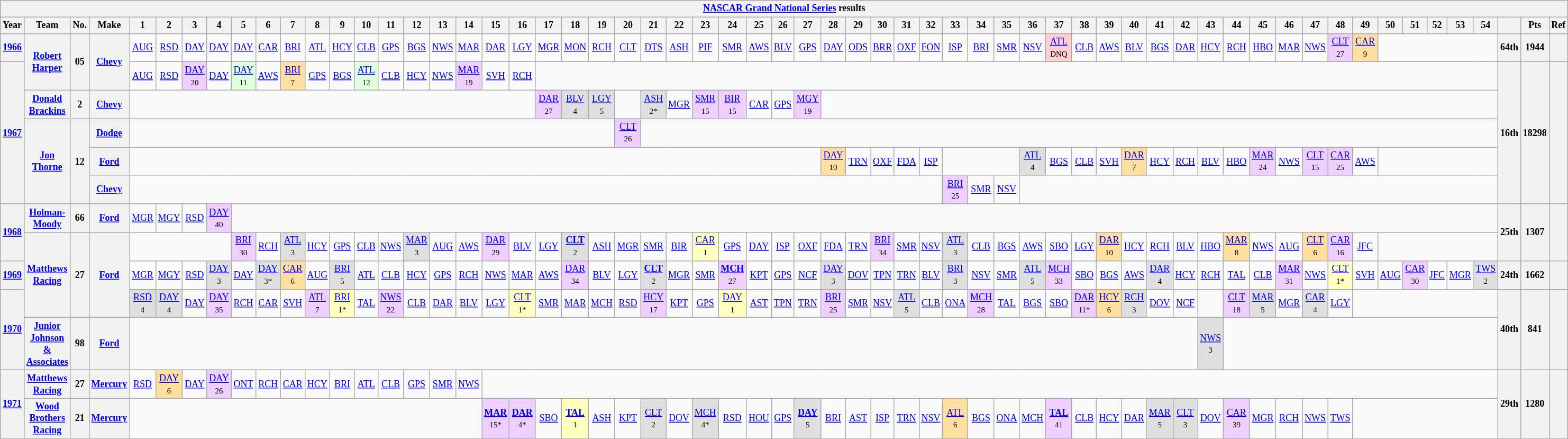<table class="wikitable" style="text-align:center; font-size:75%">
<tr>
<th colspan="68"><a href='#'>NASCAR Grand National Series</a> results</th>
</tr>
<tr>
<th>Year</th>
<th>Team</th>
<th>No.</th>
<th>Make</th>
<th>1</th>
<th>2</th>
<th>3</th>
<th>4</th>
<th>5</th>
<th>6</th>
<th>7</th>
<th>8</th>
<th>9</th>
<th>10</th>
<th>11</th>
<th>12</th>
<th>13</th>
<th>14</th>
<th>15</th>
<th>16</th>
<th>17</th>
<th>18</th>
<th>19</th>
<th>20</th>
<th>21</th>
<th>22</th>
<th>23</th>
<th>24</th>
<th>25</th>
<th>26</th>
<th>27</th>
<th>28</th>
<th>29</th>
<th>30</th>
<th>31</th>
<th>32</th>
<th>33</th>
<th>34</th>
<th>35</th>
<th>36</th>
<th>37</th>
<th>38</th>
<th>39</th>
<th>40</th>
<th>41</th>
<th>42</th>
<th>43</th>
<th>44</th>
<th>45</th>
<th>46</th>
<th>47</th>
<th>48</th>
<th>49</th>
<th>50</th>
<th>51</th>
<th>52</th>
<th>53</th>
<th>54</th>
<th></th>
<th>Pts</th>
<th>Ref</th>
</tr>
<tr>
<th><a href='#'>1966</a></th>
<th rowspan=2><a href='#'>Robert Harper</a></th>
<th rowspan=2>05</th>
<th rowspan=2><a href='#'>Chevy</a></th>
<td><a href='#'>AUG</a></td>
<td><a href='#'>RSD</a></td>
<td><a href='#'>DAY</a></td>
<td><a href='#'>DAY</a></td>
<td><a href='#'>DAY</a></td>
<td><a href='#'>CAR</a></td>
<td><a href='#'>BRI</a></td>
<td><a href='#'>ATL</a></td>
<td><a href='#'>HCY</a></td>
<td><a href='#'>CLB</a></td>
<td><a href='#'>GPS</a></td>
<td><a href='#'>BGS</a></td>
<td><a href='#'>NWS</a></td>
<td><a href='#'>MAR</a></td>
<td><a href='#'>DAR</a></td>
<td><a href='#'>LGY</a></td>
<td><a href='#'>MGR</a></td>
<td><a href='#'>MON</a></td>
<td><a href='#'>RCH</a></td>
<td><a href='#'>CLT</a></td>
<td><a href='#'>DTS</a></td>
<td><a href='#'>ASH</a></td>
<td><a href='#'>PIF</a></td>
<td><a href='#'>SMR</a></td>
<td><a href='#'>AWS</a></td>
<td><a href='#'>BLV</a></td>
<td><a href='#'>GPS</a></td>
<td><a href='#'>DAY</a></td>
<td><a href='#'>ODS</a></td>
<td><a href='#'>BRR</a></td>
<td><a href='#'>OXF</a></td>
<td><a href='#'>FON</a></td>
<td><a href='#'>ISP</a></td>
<td><a href='#'>BRI</a></td>
<td><a href='#'>SMR</a></td>
<td><a href='#'>NSV</a></td>
<td style="background:#FFCFCF;"><a href='#'>ATL</a><br><small>DNQ</small></td>
<td><a href='#'>CLB</a></td>
<td><a href='#'>AWS</a></td>
<td><a href='#'>BLV</a></td>
<td><a href='#'>BGS</a></td>
<td><a href='#'>DAR</a></td>
<td><a href='#'>HCY</a></td>
<td><a href='#'>RCH</a></td>
<td><a href='#'>HBO</a></td>
<td><a href='#'>MAR</a></td>
<td><a href='#'>NWS</a></td>
<td style="background:#EFCFFF;"><a href='#'>CLT</a><br><small>27</small></td>
<td style="background:#FFDF9F;"><a href='#'>CAR</a><br><small>9</small></td>
<td colspan=5></td>
<th>64th</th>
<th>1944</th>
<th></th>
</tr>
<tr>
<th rowspan=5><a href='#'>1967</a></th>
<td><a href='#'>AUG</a></td>
<td><a href='#'>RSD</a></td>
<td style="background:#EFCFFF;"><a href='#'>DAY</a><br><small>20</small></td>
<td><a href='#'>DAY</a></td>
<td style="background:#DFFFDF;"><a href='#'>DAY</a><br><small>11</small></td>
<td><a href='#'>AWS</a></td>
<td style="background:#FFDF9F;"><a href='#'>BRI</a><br><small>7</small></td>
<td><a href='#'>GPS</a></td>
<td><a href='#'>BGS</a></td>
<td style="background:#DFFFDF;"><a href='#'>ATL</a><br><small>12</small></td>
<td><a href='#'>CLB</a></td>
<td><a href='#'>HCY</a></td>
<td><a href='#'>NWS</a></td>
<td style="background:#EFCFFF;"><a href='#'>MAR</a><br><small>19</small></td>
<td><a href='#'>SVH</a></td>
<td><a href='#'>RCH</a></td>
<td colspan=38></td>
<th rowspan=5>16th</th>
<th rowspan=5>18298</th>
<th rowspan=5></th>
</tr>
<tr>
<th><a href='#'>Donald Brackins</a></th>
<th>2</th>
<th><a href='#'>Chevy</a></th>
<td colspan=16></td>
<td style="background:#EFCFFF;"><a href='#'>DAR</a><br><small>27</small></td>
<td style="background:#DFDFDF;"><a href='#'>BLV</a><br><small>4</small></td>
<td style="background:#DFDFDF;"><a href='#'>LGY</a><br><small>5</small></td>
<td></td>
<td style="background:#DFDFDF;"><a href='#'>ASH</a><br><small>2*</small></td>
<td><a href='#'>MGR</a></td>
<td style="background:#EFCFFF;"><a href='#'>SMR</a><br><small>15</small></td>
<td style="background:#EFCFFF;"><a href='#'>BIR</a><br><small>15</small></td>
<td><a href='#'>CAR</a></td>
<td><a href='#'>GPS</a></td>
<td style="background:#EFCFFF;"><a href='#'>MGY</a><br><small>19</small></td>
<td colspan=27></td>
</tr>
<tr>
<th rowspan=3><a href='#'>Jon Thorne</a></th>
<th rowspan=3>12</th>
<th><a href='#'>Dodge</a></th>
<td colspan=19></td>
<td style="background:#EFCFFF;"><a href='#'>CLT</a><br><small>26</small></td>
<td colspan=34></td>
</tr>
<tr>
<th><a href='#'>Ford</a></th>
<td colspan=27></td>
<td style="background:#FFDF9F;"><a href='#'>DAY</a><br><small>10</small></td>
<td><a href='#'>TRN</a></td>
<td><a href='#'>OXF</a></td>
<td><a href='#'>FDA</a></td>
<td><a href='#'>ISP</a></td>
<td colspan=3></td>
<td style="background:#DFDFDF;"><a href='#'>ATL</a><br><small>4</small></td>
<td><a href='#'>BGS</a></td>
<td><a href='#'>CLB</a></td>
<td><a href='#'>SVH</a></td>
<td style="background:#FFDF9F;"><a href='#'>DAR</a><br><small>7</small></td>
<td><a href='#'>HCY</a></td>
<td><a href='#'>RCH</a></td>
<td><a href='#'>BLV</a></td>
<td><a href='#'>HBO</a></td>
<td style="background:#EFCFFF;"><a href='#'>MAR</a><br><small>24</small></td>
<td><a href='#'>NWS</a></td>
<td style="background:#EFCFFF;"><a href='#'>CLT</a><br><small>15</small></td>
<td style="background:#EFCFFF;"><a href='#'>CAR</a><br><small>25</small></td>
<td><a href='#'>AWS</a></td>
<td colspan=5></td>
</tr>
<tr>
<th><a href='#'>Chevy</a></th>
<td colspan=32></td>
<td style="background:#EFCFFF;"><a href='#'>BRI</a><br><small>25</small></td>
<td><a href='#'>SMR</a></td>
<td><a href='#'>NSV</a></td>
<td colspan=19></td>
</tr>
<tr>
<th rowspan=2><a href='#'>1968</a></th>
<th><a href='#'>Holman-Moody</a></th>
<th>66</th>
<th><a href='#'>Ford</a></th>
<td><a href='#'>MGR</a></td>
<td><a href='#'>MGY</a></td>
<td><a href='#'>RSD</a></td>
<td style="background:#EFCFFF;"><a href='#'>DAY</a><br><small>40</small></td>
<td colspan=50></td>
<th rowspan=2>25th</th>
<th rowspan=2>1307</th>
<th rowspan=2></th>
</tr>
<tr>
<th rowspan=3><a href='#'>Matthews Racing</a></th>
<th rowspan=3>27</th>
<th rowspan=3><a href='#'>Ford</a></th>
<td colspan=4></td>
<td style="background:#EFCFFF;"><a href='#'>BRI</a><br><small>30</small></td>
<td><a href='#'>RCH</a></td>
<td style="background:#DFDFDF;"><a href='#'>ATL</a><br><small>3</small></td>
<td><a href='#'>HCY</a></td>
<td><a href='#'>GPS</a></td>
<td><a href='#'>CLB</a></td>
<td><a href='#'>NWS</a></td>
<td style="background:#DFDFDF;"><a href='#'>MAR</a><br><small>3</small></td>
<td><a href='#'>AUG</a></td>
<td><a href='#'>AWS</a></td>
<td style="background:#EFCFFF;"><a href='#'>DAR</a><br><small>29</small></td>
<td><a href='#'>BLV</a></td>
<td><a href='#'>LGY</a></td>
<td style="background:#DFDFDF;"><strong><a href='#'>CLT</a></strong><br><small>2</small></td>
<td><a href='#'>ASH</a></td>
<td><a href='#'>MGR</a></td>
<td><a href='#'>SMR</a></td>
<td><a href='#'>BIR</a></td>
<td style="background:#FFFFBF;"><a href='#'>CAR</a><br><small>1</small></td>
<td><a href='#'>GPS</a></td>
<td><a href='#'>DAY</a></td>
<td><a href='#'>ISP</a></td>
<td><a href='#'>OXF</a></td>
<td><a href='#'>FDA</a></td>
<td><a href='#'>TRN</a></td>
<td style="background:#EFCFFF;"><a href='#'>BRI</a><br><small>34</small></td>
<td><a href='#'>SMR</a></td>
<td><a href='#'>NSV</a></td>
<td style="background:#DFDFDF;"><a href='#'>ATL</a><br><small>3</small></td>
<td><a href='#'>CLB</a></td>
<td><a href='#'>BGS</a></td>
<td><a href='#'>AWS</a></td>
<td><a href='#'>SBO</a></td>
<td><a href='#'>LGY</a></td>
<td style="background:#FFDF9F;"><a href='#'>DAR</a><br><small>10</small></td>
<td><a href='#'>HCY</a></td>
<td><a href='#'>RCH</a></td>
<td><a href='#'>BLV</a></td>
<td><a href='#'>HBO</a></td>
<td style="background:#FFDF9F;"><a href='#'>MAR</a><br><small>8</small></td>
<td><a href='#'>NWS</a></td>
<td><a href='#'>AUG</a></td>
<td style="background:#FFDF9F;"><a href='#'>CLT</a><br><small>6</small></td>
<td style="background:#EFCFFF;"><a href='#'>CAR</a><br><small>16</small></td>
<td><a href='#'>JFC</a></td>
<td colspan=5></td>
</tr>
<tr>
<th><a href='#'>1969</a></th>
<td><a href='#'>MGR</a></td>
<td><a href='#'>MGY</a></td>
<td><a href='#'>RSD</a></td>
<td style="background:#DFDFDF;"><a href='#'>DAY</a><br><small>3</small></td>
<td><a href='#'>DAY</a></td>
<td style="background:#DFDFDF;"><a href='#'>DAY</a><br><small>3*</small></td>
<td style="background:#FFDF9F;"><a href='#'>CAR</a><br><small>6</small></td>
<td><a href='#'>AUG</a></td>
<td style="background:#DFDFDF;"><a href='#'>BRI</a><br><small>5</small></td>
<td><a href='#'>ATL</a></td>
<td><a href='#'>CLB</a></td>
<td><a href='#'>HCY</a></td>
<td><a href='#'>GPS</a></td>
<td><a href='#'>RCH</a></td>
<td><a href='#'>NWS</a></td>
<td><a href='#'>MAR</a></td>
<td><a href='#'>AWS</a></td>
<td style="background:#EFCFFF;"><a href='#'>DAR</a><br><small>34</small></td>
<td><a href='#'>BLV</a></td>
<td><a href='#'>LGY</a></td>
<td style="background:#DFDFDF;"><strong><a href='#'>CLT</a></strong><br><small>2</small></td>
<td><a href='#'>MGR</a></td>
<td><a href='#'>SMR</a></td>
<td style="background:#EFCFFF;"><strong><a href='#'>MCH</a></strong><br><small>27</small></td>
<td><a href='#'>KPT</a></td>
<td><a href='#'>GPS</a></td>
<td><a href='#'>NCF</a></td>
<td style="background:#DFDFDF;"><a href='#'>DAY</a><br><small>3</small></td>
<td><a href='#'>DOV</a></td>
<td><a href='#'>TPN</a></td>
<td><a href='#'>TRN</a></td>
<td><a href='#'>BLV</a></td>
<td style="background:#DFDFDF;"><a href='#'>BRI</a><br><small>3</small></td>
<td><a href='#'>NSV</a></td>
<td><a href='#'>SMR</a></td>
<td style="background:#DFDFDF;"><a href='#'>ATL</a><br><small>5</small></td>
<td style="background:#EFCFFF;"><a href='#'>MCH</a><br><small>33</small></td>
<td><a href='#'>SBO</a></td>
<td><a href='#'>BGS</a></td>
<td><a href='#'>AWS</a></td>
<td style="background:#DFDFDF;"><a href='#'>DAR</a><br><small>4</small></td>
<td><a href='#'>HCY</a></td>
<td><a href='#'>RCH</a></td>
<td><a href='#'>TAL</a></td>
<td><a href='#'>CLB</a></td>
<td style="background:#EFCFFF;"><a href='#'>MAR</a><br><small>31</small></td>
<td><a href='#'>NWS</a></td>
<td style="background:#FFFFBF;"><a href='#'>CLT</a><br><small>1*</small></td>
<td><a href='#'>SVH</a></td>
<td><a href='#'>AUG</a></td>
<td style="background:#EFCFFF;"><a href='#'>CAR</a><br><small>30</small></td>
<td><a href='#'>JFC</a></td>
<td><a href='#'>MGR</a></td>
<td style="background:#DFDFDF;"><a href='#'>TWS</a><br><small>2</small></td>
<th>24th</th>
<th>1662</th>
<th></th>
</tr>
<tr>
<th rowspan=2><a href='#'>1970</a></th>
<td style="background:#DFDFDF;"><a href='#'>RSD</a><br><small>4</small></td>
<td style="background:#DFDFDF;"><a href='#'>DAY</a><br><small>4</small></td>
<td><a href='#'>DAY</a></td>
<td style="background:#EFCFFF;"><a href='#'>DAY</a><br><small>35</small></td>
<td><a href='#'>RCH</a></td>
<td><a href='#'>CAR</a></td>
<td><a href='#'>SVH</a></td>
<td style="background:#EFCFFF;"><a href='#'>ATL</a><br><small>7</small></td>
<td style="background:#FFFFBF;"><a href='#'>BRI</a><br><small>1*</small></td>
<td><a href='#'>TAL</a></td>
<td style="background:#EFCFFF;"><a href='#'>NWS</a><br><small>22</small></td>
<td><a href='#'>CLB</a></td>
<td><a href='#'>DAR</a></td>
<td><a href='#'>BLV</a></td>
<td><a href='#'>LGY</a></td>
<td style="background:#FFFFBF;"><a href='#'>CLT</a><br><small>1*</small></td>
<td><a href='#'>SMR</a></td>
<td><a href='#'>MAR</a></td>
<td><a href='#'>MCH</a></td>
<td><a href='#'>RSD</a></td>
<td style="background:#EFCFFF;"><a href='#'>HCY</a><br><small>17</small></td>
<td><a href='#'>KPT</a></td>
<td><a href='#'>GPS</a></td>
<td style="background:#FFFFBF;"><a href='#'>DAY</a><br><small>1</small></td>
<td><a href='#'>AST</a></td>
<td><a href='#'>TPN</a></td>
<td><a href='#'>TRN</a></td>
<td style="background:#EFCFFF;"><a href='#'>BRI</a><br><small>25</small></td>
<td><a href='#'>SMR</a></td>
<td><a href='#'>NSV</a></td>
<td style="background:#DFDFDF;"><a href='#'>ATL</a><br><small>5</small></td>
<td><a href='#'>CLB</a></td>
<td><a href='#'>ONA</a></td>
<td style="background:#EFCFFF;"><a href='#'>MCH</a><br><small>28</small></td>
<td><a href='#'>TAL</a></td>
<td><a href='#'>BGS</a></td>
<td><a href='#'>SBO</a></td>
<td style="background:#EFCFFF;"><a href='#'>DAR</a><br><small>11*</small></td>
<td style="background:#FFDF9F;"><a href='#'>HCY</a><br><small>6</small></td>
<td style="background:#DFDFDF;"><a href='#'>RCH</a><br><small>3</small></td>
<td><a href='#'>DOV</a></td>
<td><a href='#'>NCF</a></td>
<td></td>
<td style="background:#EFCFFF;"><a href='#'>CLT</a><br><small>18</small></td>
<td style="background:#DFDFDF;"><a href='#'>MAR</a><br><small>5</small></td>
<td><a href='#'>MGR</a></td>
<td style="background:#DFDFDF;"><a href='#'>CAR</a><br><small>4</small></td>
<td><a href='#'>LGY</a></td>
<td colspan=6></td>
<th rowspan=2>40th</th>
<th rowspan=2>841</th>
<th rowspan=2></th>
</tr>
<tr>
<th><a href='#'>Junior Johnson & Associates</a></th>
<th>98</th>
<th><a href='#'>Ford</a></th>
<td colspan=42></td>
<td style="background:#DFDFDF;"><a href='#'>NWS</a><br><small>3</small></td>
<td colspan=11></td>
</tr>
<tr>
<th rowspan=2><a href='#'>1971</a></th>
<th><a href='#'>Matthews Racing</a></th>
<th>27</th>
<th><a href='#'>Mercury</a></th>
<td><a href='#'>RSD</a></td>
<td style="background:#FFDF9F;"><a href='#'>DAY</a><br><small>6</small></td>
<td><a href='#'>DAY</a></td>
<td style="background:#EFCFFF;"><a href='#'>DAY</a><br><small>26</small></td>
<td><a href='#'>ONT</a></td>
<td><a href='#'>RCH</a></td>
<td><a href='#'>CAR</a></td>
<td><a href='#'>HCY</a></td>
<td><a href='#'>BRI</a></td>
<td><a href='#'>ATL</a></td>
<td><a href='#'>CLB</a></td>
<td><a href='#'>GPS</a></td>
<td><a href='#'>SMR</a></td>
<td><a href='#'>NWS</a></td>
<td colspan=40></td>
<th rowspan=2>29th</th>
<th rowspan=2>1280</th>
<th rowspan=2></th>
</tr>
<tr>
<th><a href='#'>Wood Brothers Racing</a></th>
<th>21</th>
<th><a href='#'>Mercury</a></th>
<td colspan=14></td>
<td style="background:#EFCFFF;"><strong><a href='#'>MAR</a></strong><br><small>15*</small></td>
<td style="background:#EFCFFF;"><strong><a href='#'>DAR</a></strong><br><small>4*</small></td>
<td><a href='#'>SBO</a></td>
<td style="background:#FFFFBF;"><strong><a href='#'>TAL</a></strong><br><small>1</small></td>
<td><a href='#'>ASH</a></td>
<td><a href='#'>KPT</a></td>
<td style="background:#DFDFDF;"><a href='#'>CLT</a><br><small>2</small></td>
<td><a href='#'>DOV</a></td>
<td style="background:#DFDFDF;"><a href='#'>MCH</a><br><small>4*</small></td>
<td><a href='#'>RSD</a></td>
<td><a href='#'>HOU</a></td>
<td><a href='#'>GPS</a></td>
<td style="background:#DFDFDF;"><strong><a href='#'>DAY</a></strong><br><small>5</small></td>
<td><a href='#'>BRI</a></td>
<td><a href='#'>AST</a></td>
<td><a href='#'>ISP</a></td>
<td><a href='#'>TRN</a></td>
<td><a href='#'>NSV</a></td>
<td style="background:#FFDF9F;"><a href='#'>ATL</a><br><small>6</small></td>
<td><a href='#'>BGS</a></td>
<td><a href='#'>ONA</a></td>
<td><a href='#'>MCH</a></td>
<td style="background:#EFCFFF;"><strong><a href='#'>TAL</a></strong><br><small>41</small></td>
<td><a href='#'>CLB</a></td>
<td><a href='#'>HCY</a></td>
<td><a href='#'>DAR</a></td>
<td style="background:#DFDFDF;"><a href='#'>MAR</a><br><small>5</small></td>
<td style="background:#DFDFDF;"><a href='#'>CLT</a><br><small>3</small></td>
<td><a href='#'>DOV</a></td>
<td style="background:#EFCFFF;"><a href='#'>CAR</a><br><small>39</small></td>
<td><a href='#'>MGR</a></td>
<td><a href='#'>RCH</a></td>
<td><a href='#'>NWS</a></td>
<td><a href='#'>TWS</a></td>
<td colspan=6></td>
</tr>
</table>
